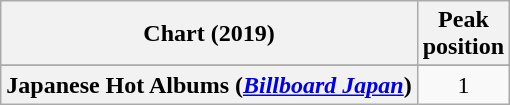<table class="wikitable sortable plainrowheaders" style="text-align:center">
<tr>
<th scope="col">Chart (2019)</th>
<th scope="col">Peak<br>position</th>
</tr>
<tr>
</tr>
<tr>
<th scope="row">Japanese Hot Albums (<em><a href='#'>Billboard Japan</a></em>)</th>
<td>1</td>
</tr>
</table>
